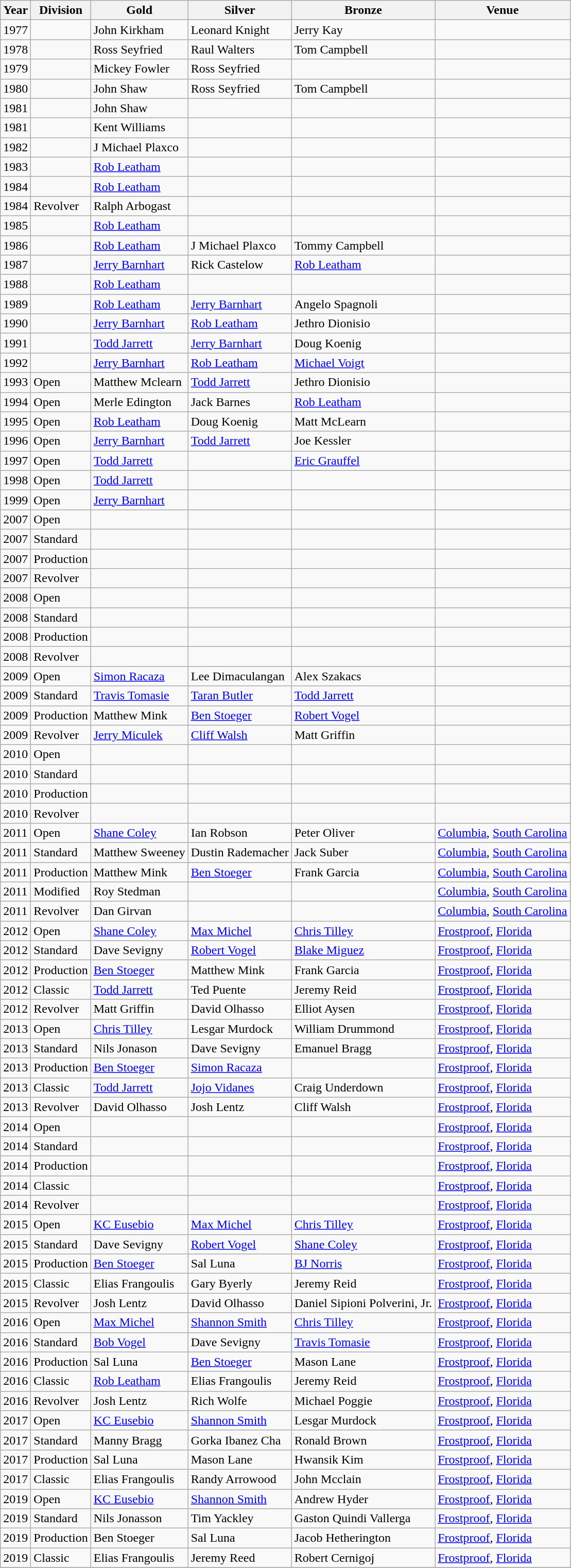<table class="wikitable sortable" style="text-align: left;">
<tr>
<th>Year</th>
<th>Division</th>
<th>Gold</th>
<th>Silver</th>
<th>Bronze</th>
<th>Venue</th>
</tr>
<tr>
<td>1977</td>
<td></td>
<td> John Kirkham</td>
<td> Leonard Knight</td>
<td> Jerry Kay</td>
<td></td>
</tr>
<tr>
<td>1978</td>
<td></td>
<td> Ross Seyfried</td>
<td> Raul Walters</td>
<td> Tom Campbell</td>
<td></td>
</tr>
<tr>
<td>1979</td>
<td></td>
<td> Mickey Fowler</td>
<td> Ross Seyfried</td>
<td></td>
<td></td>
</tr>
<tr>
<td>1980</td>
<td></td>
<td> John Shaw</td>
<td> Ross Seyfried</td>
<td> Tom Campbell</td>
<td></td>
</tr>
<tr>
<td>1981</td>
<td></td>
<td> John Shaw</td>
<td></td>
<td></td>
<td></td>
</tr>
<tr>
<td>1981</td>
<td></td>
<td> Kent Williams</td>
<td></td>
<td></td>
<td></td>
</tr>
<tr>
<td>1982</td>
<td></td>
<td> J Michael Plaxco</td>
<td></td>
<td></td>
<td></td>
</tr>
<tr>
<td>1983</td>
<td></td>
<td> <a href='#'>Rob Leatham</a></td>
<td></td>
<td></td>
<td></td>
</tr>
<tr>
<td>1984</td>
<td></td>
<td> <a href='#'>Rob Leatham</a></td>
<td></td>
<td></td>
<td></td>
</tr>
<tr>
<td>1984</td>
<td>Revolver</td>
<td> Ralph Arbogast</td>
<td></td>
<td></td>
<td></td>
</tr>
<tr>
<td>1985</td>
<td></td>
<td> <a href='#'>Rob Leatham</a></td>
<td></td>
<td></td>
<td></td>
</tr>
<tr>
<td>1986</td>
<td></td>
<td> <a href='#'>Rob Leatham</a></td>
<td> J Michael Plaxco</td>
<td> Tommy Campbell</td>
<td></td>
</tr>
<tr>
<td>1987</td>
<td></td>
<td> <a href='#'>Jerry Barnhart</a></td>
<td> Rick Castelow</td>
<td> <a href='#'>Rob Leatham</a></td>
<td></td>
</tr>
<tr>
<td>1988</td>
<td></td>
<td> <a href='#'>Rob Leatham</a></td>
<td></td>
<td></td>
<td></td>
</tr>
<tr>
<td>1989</td>
<td></td>
<td> <a href='#'>Rob Leatham</a></td>
<td> <a href='#'>Jerry Barnhart</a></td>
<td> Angelo Spagnoli</td>
<td></td>
</tr>
<tr>
<td>1990</td>
<td></td>
<td> <a href='#'>Jerry Barnhart</a></td>
<td> <a href='#'>Rob Leatham</a></td>
<td> Jethro Dionisio</td>
<td></td>
</tr>
<tr>
<td>1991</td>
<td></td>
<td> <a href='#'>Todd Jarrett</a></td>
<td> <a href='#'>Jerry Barnhart</a></td>
<td> Doug Koenig</td>
<td></td>
</tr>
<tr>
<td>1992</td>
<td></td>
<td> <a href='#'>Jerry Barnhart</a></td>
<td> <a href='#'>Rob Leatham</a></td>
<td> <a href='#'>Michael Voigt</a></td>
<td></td>
</tr>
<tr>
<td>1993</td>
<td>Open</td>
<td> Matthew Mclearn</td>
<td> <a href='#'>Todd Jarrett</a></td>
<td> Jethro Dionisio</td>
<td></td>
</tr>
<tr>
<td>1994</td>
<td>Open</td>
<td> Merle Edington</td>
<td> Jack Barnes</td>
<td> <a href='#'>Rob Leatham</a></td>
<td></td>
</tr>
<tr>
<td>1995</td>
<td>Open</td>
<td> <a href='#'>Rob Leatham</a></td>
<td> Doug Koenig</td>
<td> Matt McLearn</td>
<td></td>
</tr>
<tr>
<td>1996</td>
<td>Open</td>
<td> <a href='#'>Jerry Barnhart</a></td>
<td> <a href='#'>Todd Jarrett</a></td>
<td> Joe Kessler</td>
<td></td>
</tr>
<tr>
<td>1997</td>
<td>Open</td>
<td> <a href='#'>Todd Jarrett</a></td>
<td></td>
<td> <a href='#'>Eric Grauffel</a></td>
<td></td>
</tr>
<tr>
<td>1998</td>
<td>Open</td>
<td> <a href='#'>Todd Jarrett</a></td>
<td></td>
<td></td>
<td></td>
</tr>
<tr>
<td>1999</td>
<td>Open</td>
<td> <a href='#'>Jerry Barnhart</a></td>
<td></td>
<td></td>
<td></td>
</tr>
<tr>
<td>2007</td>
<td>Open</td>
<td></td>
<td></td>
<td></td>
<td></td>
</tr>
<tr>
<td>2007</td>
<td>Standard</td>
<td></td>
<td></td>
<td></td>
<td></td>
</tr>
<tr>
<td>2007</td>
<td>Production</td>
<td></td>
<td></td>
<td></td>
<td></td>
</tr>
<tr>
<td>2007</td>
<td>Revolver</td>
<td></td>
<td></td>
<td></td>
<td></td>
</tr>
<tr>
<td>2008</td>
<td>Open</td>
<td></td>
<td></td>
<td></td>
<td></td>
</tr>
<tr>
<td>2008</td>
<td>Standard</td>
<td></td>
<td></td>
<td></td>
<td></td>
</tr>
<tr>
<td>2008</td>
<td>Production</td>
<td></td>
<td></td>
<td></td>
<td></td>
</tr>
<tr>
<td>2008</td>
<td>Revolver</td>
<td></td>
<td></td>
<td></td>
<td></td>
</tr>
<tr>
<td>2009</td>
<td>Open</td>
<td> <a href='#'>Simon Racaza</a></td>
<td> Lee Dimaculangan</td>
<td> Alex Szakacs</td>
<td></td>
</tr>
<tr>
<td>2009</td>
<td>Standard</td>
<td> <a href='#'>Travis Tomasie</a></td>
<td> <a href='#'>Taran Butler</a></td>
<td> <a href='#'>Todd Jarrett</a></td>
<td></td>
</tr>
<tr>
<td>2009</td>
<td>Production</td>
<td> Matthew Mink</td>
<td> <a href='#'>Ben Stoeger</a></td>
<td> <a href='#'>Robert Vogel</a></td>
<td></td>
</tr>
<tr>
<td>2009</td>
<td>Revolver</td>
<td> <a href='#'>Jerry Miculek</a></td>
<td> <a href='#'>Cliff Walsh</a></td>
<td> Matt Griffin</td>
<td></td>
</tr>
<tr>
<td>2010</td>
<td>Open</td>
<td></td>
<td></td>
<td></td>
<td></td>
</tr>
<tr>
<td>2010</td>
<td>Standard</td>
<td></td>
<td></td>
<td></td>
<td></td>
</tr>
<tr>
<td>2010</td>
<td>Production</td>
<td></td>
<td></td>
<td></td>
<td></td>
</tr>
<tr>
<td>2010</td>
<td>Revolver</td>
<td></td>
<td></td>
<td></td>
<td></td>
</tr>
<tr>
<td>2011</td>
<td>Open</td>
<td> <a href='#'>Shane Coley</a></td>
<td> Ian Robson</td>
<td> Peter Oliver</td>
<td><a href='#'>Columbia</a>, <a href='#'>South Carolina</a></td>
</tr>
<tr>
<td>2011</td>
<td>Standard</td>
<td> Matthew Sweeney</td>
<td> Dustin Rademacher</td>
<td> Jack Suber</td>
<td><a href='#'>Columbia</a>, <a href='#'>South Carolina</a></td>
</tr>
<tr>
<td>2011</td>
<td>Production</td>
<td> Matthew Mink</td>
<td> <a href='#'>Ben Stoeger</a></td>
<td> Frank Garcia</td>
<td><a href='#'>Columbia</a>, <a href='#'>South Carolina</a></td>
</tr>
<tr>
<td>2011</td>
<td>Modified</td>
<td> Roy Stedman</td>
<td></td>
<td></td>
<td><a href='#'>Columbia</a>, <a href='#'>South Carolina</a></td>
</tr>
<tr>
<td>2011</td>
<td>Revolver</td>
<td> Dan Girvan</td>
<td></td>
<td></td>
<td><a href='#'>Columbia</a>, <a href='#'>South Carolina</a></td>
</tr>
<tr>
<td>2012</td>
<td>Open</td>
<td> <a href='#'>Shane Coley</a></td>
<td> <a href='#'>Max Michel</a></td>
<td> <a href='#'>Chris Tilley</a></td>
<td><a href='#'>Frostproof</a>, <a href='#'>Florida</a></td>
</tr>
<tr>
<td>2012</td>
<td>Standard</td>
<td> Dave Sevigny</td>
<td> <a href='#'>Robert Vogel</a></td>
<td> <a href='#'>Blake Miguez</a></td>
<td><a href='#'>Frostproof</a>, <a href='#'>Florida</a></td>
</tr>
<tr>
<td>2012</td>
<td>Production</td>
<td> <a href='#'>Ben Stoeger</a></td>
<td> Matthew Mink</td>
<td> Frank Garcia</td>
<td><a href='#'>Frostproof</a>, <a href='#'>Florida</a></td>
</tr>
<tr>
<td>2012</td>
<td>Classic</td>
<td> <a href='#'>Todd Jarrett</a></td>
<td> Ted Puente</td>
<td> Jeremy Reid</td>
<td><a href='#'>Frostproof</a>, <a href='#'>Florida</a></td>
</tr>
<tr>
<td>2012</td>
<td>Revolver</td>
<td> Matt Griffin</td>
<td> David Olhasso</td>
<td> Elliot Aysen</td>
<td><a href='#'>Frostproof</a>, <a href='#'>Florida</a></td>
</tr>
<tr>
<td>2013</td>
<td>Open</td>
<td> <a href='#'>Chris Tilley</a></td>
<td> Lesgar Murdock</td>
<td> William Drummond</td>
<td><a href='#'>Frostproof</a>, <a href='#'>Florida</a></td>
</tr>
<tr>
<td>2013</td>
<td>Standard</td>
<td> Nils Jonason</td>
<td> Dave Sevigny</td>
<td> Emanuel Bragg</td>
<td><a href='#'>Frostproof</a>, <a href='#'>Florida</a></td>
</tr>
<tr>
<td>2013</td>
<td>Production</td>
<td> <a href='#'>Ben Stoeger</a></td>
<td> <a href='#'>Simon Racaza</a></td>
<td></td>
<td><a href='#'>Frostproof</a>, <a href='#'>Florida</a></td>
</tr>
<tr>
<td>2013</td>
<td>Classic</td>
<td> <a href='#'>Todd Jarrett</a></td>
<td> <a href='#'>Jojo Vidanes</a></td>
<td> Craig Underdown</td>
<td><a href='#'>Frostproof</a>, <a href='#'>Florida</a></td>
</tr>
<tr>
<td>2013</td>
<td>Revolver</td>
<td> David Olhasso</td>
<td> Josh Lentz</td>
<td> Cliff Walsh</td>
<td><a href='#'>Frostproof</a>, <a href='#'>Florida</a></td>
</tr>
<tr>
<td>2014</td>
<td>Open</td>
<td></td>
<td></td>
<td></td>
<td><a href='#'>Frostproof</a>, <a href='#'>Florida</a></td>
</tr>
<tr>
<td>2014</td>
<td>Standard</td>
<td></td>
<td></td>
<td></td>
<td><a href='#'>Frostproof</a>, <a href='#'>Florida</a></td>
</tr>
<tr>
<td>2014</td>
<td>Production</td>
<td></td>
<td></td>
<td></td>
<td><a href='#'>Frostproof</a>, <a href='#'>Florida</a></td>
</tr>
<tr>
<td>2014</td>
<td>Classic</td>
<td></td>
<td></td>
<td></td>
<td><a href='#'>Frostproof</a>, <a href='#'>Florida</a></td>
</tr>
<tr>
<td>2014</td>
<td>Revolver</td>
<td></td>
<td></td>
<td></td>
<td><a href='#'>Frostproof</a>, <a href='#'>Florida</a></td>
</tr>
<tr>
<td>2015</td>
<td>Open</td>
<td> <a href='#'>KC Eusebio</a></td>
<td> <a href='#'>Max Michel</a></td>
<td> <a href='#'>Chris Tilley</a></td>
<td><a href='#'>Frostproof</a>, <a href='#'>Florida</a></td>
</tr>
<tr>
<td>2015</td>
<td>Standard</td>
<td> Dave Sevigny</td>
<td> <a href='#'>Robert Vogel</a></td>
<td> <a href='#'>Shane Coley</a></td>
<td><a href='#'>Frostproof</a>, <a href='#'>Florida</a></td>
</tr>
<tr>
<td>2015</td>
<td>Production</td>
<td> <a href='#'>Ben Stoeger</a></td>
<td> Sal Luna</td>
<td> <a href='#'>BJ Norris</a></td>
<td><a href='#'>Frostproof</a>, <a href='#'>Florida</a></td>
</tr>
<tr>
<td>2015</td>
<td>Classic</td>
<td> Elias Frangoulis</td>
<td> Gary Byerly</td>
<td> Jeremy Reid</td>
<td><a href='#'>Frostproof</a>, <a href='#'>Florida</a></td>
</tr>
<tr>
<td>2015</td>
<td>Revolver</td>
<td> Josh Lentz</td>
<td> David Olhasso</td>
<td> Daniel Sipioni Polverini, Jr.</td>
<td><a href='#'>Frostproof</a>, <a href='#'>Florida</a></td>
</tr>
<tr>
<td>2016</td>
<td>Open</td>
<td> <a href='#'>Max Michel</a></td>
<td> <a href='#'>Shannon Smith</a></td>
<td> <a href='#'>Chris Tilley</a></td>
<td><a href='#'>Frostproof</a>, <a href='#'>Florida</a></td>
</tr>
<tr>
<td>2016</td>
<td>Standard</td>
<td> <a href='#'>Bob Vogel</a></td>
<td> Dave Sevigny</td>
<td> <a href='#'>Travis Tomasie</a></td>
<td><a href='#'>Frostproof</a>, <a href='#'>Florida</a></td>
</tr>
<tr>
<td>2016</td>
<td>Production</td>
<td> Sal Luna</td>
<td> <a href='#'>Ben Stoeger</a></td>
<td> Mason Lane</td>
<td><a href='#'>Frostproof</a>, <a href='#'>Florida</a></td>
</tr>
<tr>
<td>2016</td>
<td>Classic</td>
<td> <a href='#'>Rob Leatham</a></td>
<td> Elias Frangoulis</td>
<td> Jeremy Reid</td>
<td><a href='#'>Frostproof</a>, <a href='#'>Florida</a></td>
</tr>
<tr>
<td>2016</td>
<td>Revolver</td>
<td> Josh Lentz</td>
<td> Rich Wolfe</td>
<td> Michael Poggie</td>
<td><a href='#'>Frostproof</a>, <a href='#'>Florida</a></td>
</tr>
<tr>
<td>2017</td>
<td>Open</td>
<td> <a href='#'>KC Eusebio</a></td>
<td> <a href='#'>Shannon Smith</a></td>
<td> Lesgar Murdock</td>
<td><a href='#'>Frostproof</a>, <a href='#'>Florida</a></td>
</tr>
<tr>
<td>2017</td>
<td>Standard</td>
<td> Manny Bragg</td>
<td> Gorka Ibanez Cha</td>
<td> Ronald Brown</td>
<td><a href='#'>Frostproof</a>, <a href='#'>Florida</a></td>
</tr>
<tr>
<td>2017</td>
<td>Production</td>
<td> Sal Luna</td>
<td> Mason Lane</td>
<td> Hwansik Kim</td>
<td><a href='#'>Frostproof</a>, <a href='#'>Florida</a></td>
</tr>
<tr>
<td>2017</td>
<td>Classic</td>
<td> Elias Frangoulis</td>
<td> Randy Arrowood</td>
<td> John Mcclain</td>
<td><a href='#'>Frostproof</a>, <a href='#'>Florida</a></td>
</tr>
<tr>
<td>2019</td>
<td>Open</td>
<td> <a href='#'>KC Eusebio</a></td>
<td> <a href='#'>Shannon Smith</a></td>
<td> Andrew Hyder</td>
<td><a href='#'>Frostproof</a>, <a href='#'>Florida</a></td>
</tr>
<tr>
<td>2019</td>
<td>Standard</td>
<td> Nils Jonasson</td>
<td> Tim Yackley</td>
<td> Gaston Quindi Vallerga</td>
<td><a href='#'>Frostproof</a>, <a href='#'>Florida</a></td>
</tr>
<tr>
<td>2019</td>
<td>Production</td>
<td> Ben Stoeger</td>
<td> Sal Luna</td>
<td> Jacob Hetherington</td>
<td><a href='#'>Frostproof</a>, <a href='#'>Florida</a></td>
</tr>
<tr>
<td>2019</td>
<td>Classic</td>
<td> Elias Frangoulis</td>
<td> Jeremy Reed</td>
<td> Robert Cernigoj</td>
<td><a href='#'>Frostproof</a>, <a href='#'>Florida</a></td>
</tr>
<tr>
</tr>
</table>
